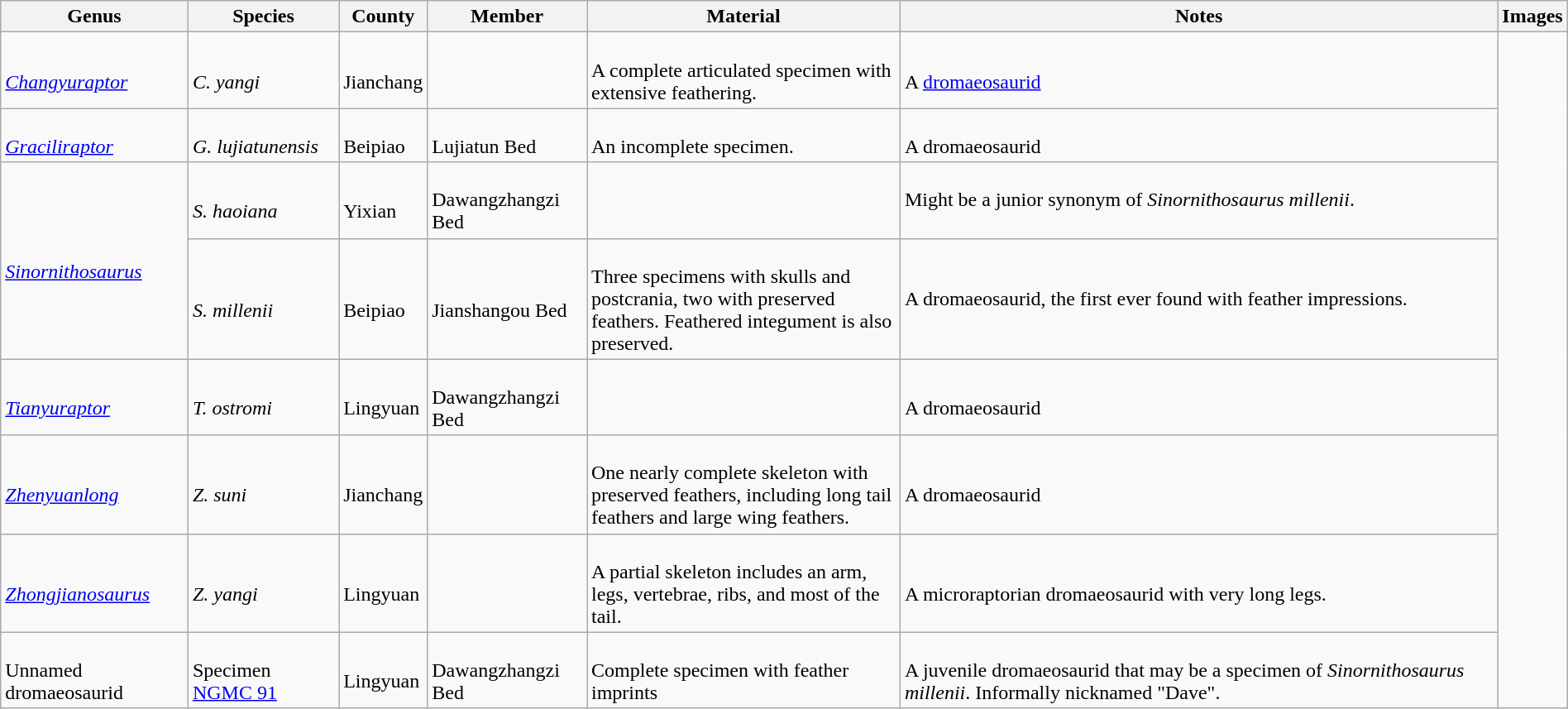<table class="wikitable" align="center" width="100%">
<tr>
<th>Genus</th>
<th>Species</th>
<th>County</th>
<th>Member</th>
<th width="20%">Material</th>
<th>Notes</th>
<th>Images</th>
</tr>
<tr>
<td><br><em><a href='#'>Changyuraptor</a></em></td>
<td><br><em>C. yangi</em></td>
<td><br>Jianchang</td>
<td></td>
<td><br>A complete articulated specimen with extensive feathering.</td>
<td><br>A <a href='#'>dromaeosaurid</a></td>
<td rowspan="101"><br>


 
 
</td>
</tr>
<tr>
<td><br><em><a href='#'>Graciliraptor</a></em></td>
<td><br><em>G. lujiatunensis</em></td>
<td><br>Beipiao</td>
<td><br>Lujiatun Bed</td>
<td><br>An incomplete specimen.</td>
<td><br>A dromaeosaurid</td>
</tr>
<tr>
<td rowspan="2"><br><em><a href='#'>Sinornithosaurus</a></em></td>
<td><br><em>S. haoiana</em></td>
<td><br>Yixian</td>
<td><br>Dawangzhangzi Bed</td>
<td></td>
<td>Might be a junior synonym of <em>Sinornithosaurus millenii</em>.</td>
</tr>
<tr>
<td><br><em>S. millenii</em></td>
<td><br>Beipiao</td>
<td><br>Jianshangou Bed</td>
<td><br>Three specimens with skulls and postcrania, two with preserved feathers. Feathered integument is also preserved.</td>
<td>A dromaeosaurid, the first ever found with feather impressions.</td>
</tr>
<tr>
<td><br><em><a href='#'>Tianyuraptor</a></em></td>
<td><br><em>T. ostromi</em></td>
<td><br>Lingyuan</td>
<td><br>Dawangzhangzi Bed</td>
<td></td>
<td><br>A dromaeosaurid</td>
</tr>
<tr>
<td><br><em><a href='#'>Zhenyuanlong</a></em></td>
<td><br><em>Z. suni</em></td>
<td><br>Jianchang</td>
<td></td>
<td><br>One nearly complete skeleton with preserved feathers, including long tail feathers and large wing feathers.</td>
<td><br>A dromaeosaurid</td>
</tr>
<tr>
<td><br><em><a href='#'>Zhongjianosaurus</a></em></td>
<td><br><em>Z. yangi</em></td>
<td><br>Lingyuan</td>
<td></td>
<td><br>A partial skeleton includes an arm, legs, vertebrae, ribs, and most of the tail.</td>
<td><br>A microraptorian dromaeosaurid with very long legs.</td>
</tr>
<tr>
<td><br>Unnamed dromaeosaurid</td>
<td><br>Specimen <a href='#'>NGMC 91</a></td>
<td><br>Lingyuan</td>
<td><br>Dawangzhangzi Bed</td>
<td><br>Complete specimen with feather imprints</td>
<td><br>A juvenile dromaeosaurid that may be a specimen of <em>Sinornithosaurus millenii</em>. Informally nicknamed "Dave".</td>
</tr>
</table>
